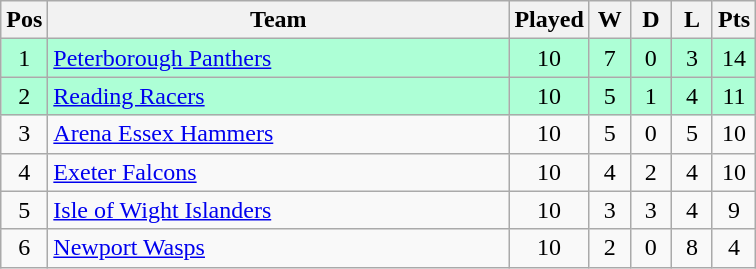<table class="wikitable" style="font-size: 100%">
<tr>
<th width=20>Pos</th>
<th width=300>Team</th>
<th width=20>Played</th>
<th width=20>W</th>
<th width=20>D</th>
<th width=20>L</th>
<th width=20>Pts</th>
</tr>
<tr align=center style="background: #ADFFD6;">
<td>1</td>
<td align="left"><a href='#'>Peterborough Panthers</a></td>
<td>10</td>
<td>7</td>
<td>0</td>
<td>3</td>
<td>14</td>
</tr>
<tr align=center style="background: #ADFFD6;">
<td>2</td>
<td align="left"><a href='#'>Reading Racers</a></td>
<td>10</td>
<td>5</td>
<td>1</td>
<td>4</td>
<td>11</td>
</tr>
<tr align=center>
<td>3</td>
<td align="left"><a href='#'>Arena Essex Hammers</a></td>
<td>10</td>
<td>5</td>
<td>0</td>
<td>5</td>
<td>10</td>
</tr>
<tr align=center>
<td>4</td>
<td align="left"><a href='#'>Exeter Falcons</a></td>
<td>10</td>
<td>4</td>
<td>2</td>
<td>4</td>
<td>10</td>
</tr>
<tr align=center>
<td>5</td>
<td align="left"><a href='#'>Isle of Wight Islanders</a></td>
<td>10</td>
<td>3</td>
<td>3</td>
<td>4</td>
<td>9</td>
</tr>
<tr align=center>
<td>6</td>
<td align="left"><a href='#'>Newport Wasps</a></td>
<td>10</td>
<td>2</td>
<td>0</td>
<td>8</td>
<td>4</td>
</tr>
</table>
